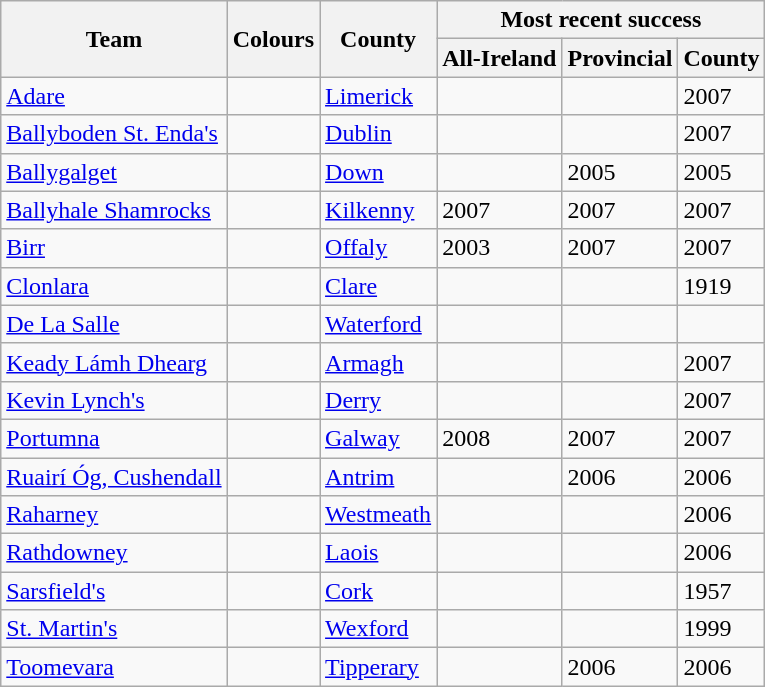<table class="wikitable">
<tr>
<th rowspan="2">Team</th>
<th rowspan="2">Colours</th>
<th rowspan="2">County</th>
<th colspan="3">Most recent success</th>
</tr>
<tr>
<th>All-Ireland</th>
<th>Provincial</th>
<th>County</th>
</tr>
<tr>
<td><a href='#'>Adare</a></td>
<td></td>
<td><a href='#'>Limerick</a></td>
<td></td>
<td></td>
<td>2007</td>
</tr>
<tr>
<td><a href='#'>Ballyboden St. Enda's</a></td>
<td></td>
<td><a href='#'>Dublin</a></td>
<td></td>
<td></td>
<td>2007</td>
</tr>
<tr>
<td><a href='#'>Ballygalget</a></td>
<td></td>
<td><a href='#'>Down</a></td>
<td></td>
<td>2005</td>
<td>2005</td>
</tr>
<tr>
<td><a href='#'>Ballyhale Shamrocks</a></td>
<td></td>
<td><a href='#'>Kilkenny</a></td>
<td>2007</td>
<td>2007</td>
<td>2007</td>
</tr>
<tr>
<td><a href='#'>Birr</a></td>
<td></td>
<td><a href='#'>Offaly</a></td>
<td>2003</td>
<td>2007</td>
<td>2007</td>
</tr>
<tr>
<td><a href='#'>Clonlara</a></td>
<td></td>
<td><a href='#'>Clare</a></td>
<td></td>
<td></td>
<td>1919</td>
</tr>
<tr>
<td><a href='#'>De La Salle</a></td>
<td></td>
<td><a href='#'>Waterford</a></td>
<td></td>
<td></td>
<td></td>
</tr>
<tr>
<td><a href='#'>Keady Lámh Dhearg</a></td>
<td></td>
<td><a href='#'>Armagh</a></td>
<td></td>
<td></td>
<td>2007</td>
</tr>
<tr>
<td><a href='#'>Kevin Lynch's</a></td>
<td></td>
<td><a href='#'>Derry</a></td>
<td></td>
<td></td>
<td>2007</td>
</tr>
<tr>
<td><a href='#'>Portumna</a></td>
<td></td>
<td><a href='#'>Galway</a></td>
<td>2008</td>
<td>2007</td>
<td>2007</td>
</tr>
<tr>
<td><a href='#'>Ruairí Óg, Cushendall</a></td>
<td></td>
<td><a href='#'>Antrim</a></td>
<td></td>
<td>2006</td>
<td>2006</td>
</tr>
<tr>
<td><a href='#'>Raharney</a></td>
<td></td>
<td><a href='#'>Westmeath</a></td>
<td></td>
<td></td>
<td>2006</td>
</tr>
<tr>
<td><a href='#'>Rathdowney</a></td>
<td></td>
<td><a href='#'>Laois</a></td>
<td></td>
<td></td>
<td>2006</td>
</tr>
<tr>
<td><a href='#'>Sarsfield's</a></td>
<td></td>
<td><a href='#'>Cork</a></td>
<td></td>
<td></td>
<td>1957</td>
</tr>
<tr>
<td><a href='#'>St. Martin's</a></td>
<td></td>
<td><a href='#'>Wexford</a></td>
<td></td>
<td></td>
<td>1999</td>
</tr>
<tr>
<td><a href='#'>Toomevara</a></td>
<td></td>
<td><a href='#'>Tipperary</a></td>
<td></td>
<td>2006</td>
<td>2006</td>
</tr>
</table>
